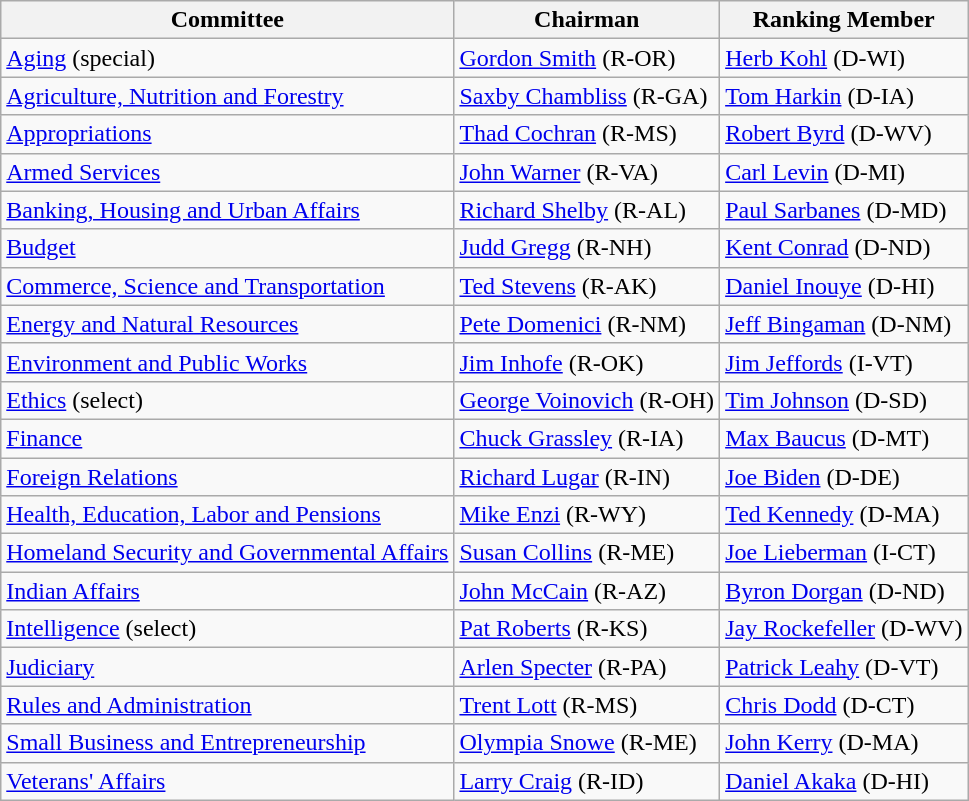<table class="wikitable">
<tr>
<th>Committee</th>
<th>Chairman</th>
<th>Ranking Member</th>
</tr>
<tr>
<td><a href='#'>Aging</a> (special)</td>
<td><a href='#'>Gordon Smith</a> (R-OR)</td>
<td><a href='#'>Herb Kohl</a> (D-WI)</td>
</tr>
<tr>
<td><a href='#'>Agriculture, Nutrition and Forestry</a></td>
<td><a href='#'>Saxby Chambliss</a> (R-GA)</td>
<td><a href='#'>Tom Harkin</a> (D-IA)</td>
</tr>
<tr>
<td><a href='#'>Appropriations</a></td>
<td><a href='#'>Thad Cochran</a> (R-MS)</td>
<td><a href='#'>Robert Byrd</a> (D-WV)</td>
</tr>
<tr>
<td><a href='#'>Armed Services</a></td>
<td><a href='#'>John Warner</a> (R-VA)</td>
<td><a href='#'>Carl Levin</a> (D-MI)</td>
</tr>
<tr>
<td><a href='#'>Banking, Housing and Urban Affairs</a></td>
<td><a href='#'>Richard Shelby</a> (R-AL)</td>
<td><a href='#'>Paul Sarbanes</a> (D-MD)</td>
</tr>
<tr>
<td><a href='#'>Budget</a></td>
<td><a href='#'>Judd Gregg</a> (R-NH)</td>
<td><a href='#'>Kent Conrad</a> (D-ND)</td>
</tr>
<tr>
<td><a href='#'>Commerce, Science and Transportation</a></td>
<td><a href='#'>Ted Stevens</a> (R-AK)</td>
<td><a href='#'>Daniel Inouye</a> (D-HI)</td>
</tr>
<tr>
<td><a href='#'>Energy and Natural Resources</a></td>
<td><a href='#'>Pete Domenici</a> (R-NM)</td>
<td><a href='#'>Jeff Bingaman</a> (D-NM)</td>
</tr>
<tr>
<td><a href='#'>Environment and Public Works</a></td>
<td><a href='#'>Jim Inhofe</a> (R-OK)</td>
<td><a href='#'>Jim Jeffords</a> (I-VT)</td>
</tr>
<tr>
<td><a href='#'>Ethics</a> (select)</td>
<td><a href='#'>George Voinovich</a> (R-OH)</td>
<td><a href='#'>Tim Johnson</a> (D-SD)</td>
</tr>
<tr>
<td><a href='#'>Finance</a></td>
<td><a href='#'>Chuck Grassley</a> (R-IA)</td>
<td><a href='#'>Max Baucus</a> (D-MT)</td>
</tr>
<tr>
<td><a href='#'>Foreign Relations</a></td>
<td><a href='#'>Richard Lugar</a> (R-IN)</td>
<td><a href='#'>Joe Biden</a> (D-DE)</td>
</tr>
<tr>
<td><a href='#'>Health, Education, Labor and Pensions</a></td>
<td><a href='#'>Mike Enzi</a> (R-WY)</td>
<td><a href='#'>Ted Kennedy</a> (D-MA)</td>
</tr>
<tr>
<td><a href='#'>Homeland Security and Governmental Affairs</a></td>
<td><a href='#'>Susan Collins</a> (R-ME)</td>
<td><a href='#'>Joe Lieberman</a> (I-CT)</td>
</tr>
<tr>
<td><a href='#'>Indian Affairs</a></td>
<td><a href='#'>John McCain</a> (R-AZ)</td>
<td><a href='#'>Byron Dorgan</a> (D-ND)</td>
</tr>
<tr>
<td><a href='#'>Intelligence</a> (select)</td>
<td><a href='#'>Pat Roberts</a> (R-KS)</td>
<td><a href='#'>Jay Rockefeller</a> (D-WV)</td>
</tr>
<tr>
<td><a href='#'>Judiciary</a></td>
<td><a href='#'>Arlen Specter</a> (R-PA)</td>
<td><a href='#'>Patrick Leahy</a> (D-VT)</td>
</tr>
<tr>
<td><a href='#'>Rules and Administration</a></td>
<td><a href='#'>Trent Lott</a> (R-MS)</td>
<td><a href='#'>Chris Dodd</a> (D-CT)</td>
</tr>
<tr>
<td><a href='#'>Small Business and Entrepreneurship</a></td>
<td><a href='#'>Olympia Snowe</a> (R-ME)</td>
<td><a href='#'>John Kerry</a> (D-MA)</td>
</tr>
<tr>
<td><a href='#'>Veterans' Affairs</a></td>
<td><a href='#'>Larry Craig</a> (R-ID)</td>
<td><a href='#'>Daniel Akaka</a> (D-HI)</td>
</tr>
</table>
